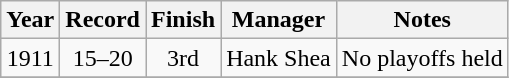<table class="wikitable" style="text-align:center">
<tr>
<th>Year</th>
<th>Record</th>
<th>Finish</th>
<th>Manager</th>
<th>Notes</th>
</tr>
<tr>
<td>1911</td>
<td>15–20</td>
<td>3rd</td>
<td>Hank Shea</td>
<td>No playoffs held</td>
</tr>
<tr>
</tr>
</table>
